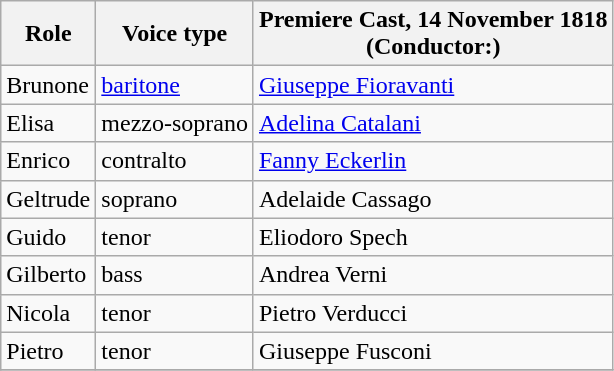<table class="wikitable">
<tr>
<th>Role</th>
<th>Voice type</th>
<th>Premiere Cast, 14 November 1818 <br>(Conductor:)</th>
</tr>
<tr>
<td>Brunone</td>
<td><a href='#'>baritone</a></td>
<td><a href='#'>Giuseppe Fioravanti</a></td>
</tr>
<tr>
<td>Elisa</td>
<td>mezzo-soprano</td>
<td><a href='#'>Adelina Catalani</a></td>
</tr>
<tr>
<td>Enrico</td>
<td>contralto</td>
<td><a href='#'>Fanny Eckerlin</a></td>
</tr>
<tr>
<td>Geltrude</td>
<td>soprano</td>
<td>Adelaide Cassago</td>
</tr>
<tr>
<td>Guido</td>
<td>tenor</td>
<td>Eliodoro Spech</td>
</tr>
<tr>
<td>Gilberto</td>
<td>bass</td>
<td>Andrea Verni</td>
</tr>
<tr>
<td>Nicola</td>
<td>tenor</td>
<td>Pietro Verducci</td>
</tr>
<tr>
<td>Pietro</td>
<td>tenor</td>
<td>Giuseppe Fusconi</td>
</tr>
<tr>
</tr>
</table>
